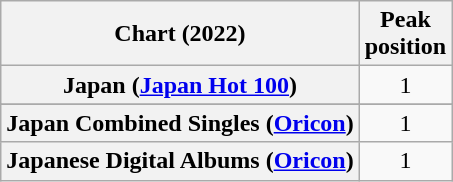<table class="wikitable sortable plainrowheaders" style="text-align:center">
<tr>
<th scope="col">Chart (2022)</th>
<th scope="col">Peak<br>position</th>
</tr>
<tr>
<th scope="row">Japan (<a href='#'>Japan Hot 100</a>)</th>
<td>1</td>
</tr>
<tr>
</tr>
<tr>
<th scope="row">Japan Combined Singles (<a href='#'>Oricon</a>)</th>
<td>1</td>
</tr>
<tr>
<th scope="row">Japanese Digital Albums (<a href='#'>Oricon</a>)</th>
<td>1</td>
</tr>
</table>
